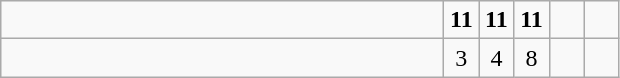<table class="wikitable">
<tr>
<td style="width:18em"><strong></strong></td>
<td align=center style="width:1em"><strong>11</strong></td>
<td align=center style="width:1em"><strong>11</strong></td>
<td align=center style="width:1em"><strong>11</strong></td>
<td align=center style="width:1em"></td>
<td align=center style="width:1em"></td>
</tr>
<tr>
<td style="width:18em"></td>
<td align=center style="width:1em">3</td>
<td align=center style="width:1em">4</td>
<td align=center style="width:1em">8</td>
<td align=center style="width:1em"></td>
<td align=center style="width:1em"></td>
</tr>
</table>
